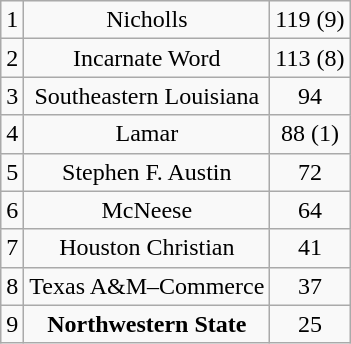<table class="wikitable">
<tr align="center">
<td>1</td>
<td>Nicholls</td>
<td>119 (9)</td>
</tr>
<tr align="center">
<td>2</td>
<td>Incarnate Word</td>
<td>113 (8)</td>
</tr>
<tr align="center">
<td>3</td>
<td>Southeastern Louisiana</td>
<td>94</td>
</tr>
<tr align="center">
<td>4</td>
<td>Lamar</td>
<td>88 (1)</td>
</tr>
<tr align="center">
<td>5</td>
<td>Stephen F. Austin</td>
<td>72</td>
</tr>
<tr align="center">
<td>6</td>
<td>McNeese</td>
<td>64</td>
</tr>
<tr align="center">
<td>7</td>
<td>Houston Christian</td>
<td>41</td>
</tr>
<tr align="center">
<td>8</td>
<td>Texas A&M–Commerce</td>
<td>37</td>
</tr>
<tr align="center">
<td>9</td>
<td><strong>Northwestern State</strong></td>
<td>25</td>
</tr>
</table>
